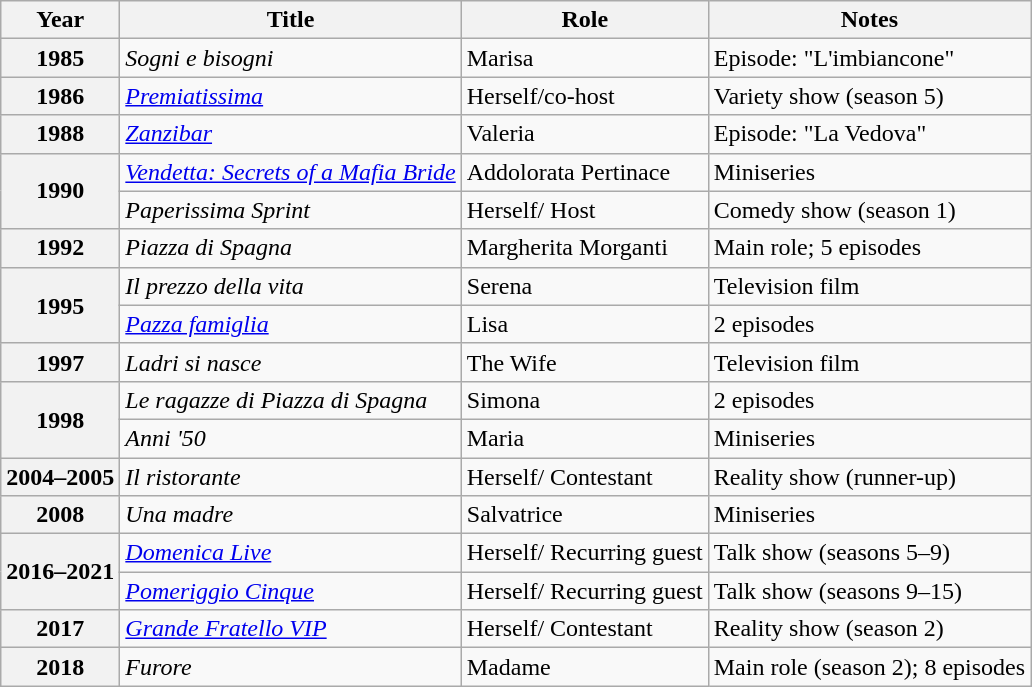<table class="wikitable plainrowheaders" style="text-align:left;">
<tr>
<th>Year</th>
<th>Title</th>
<th>Role</th>
<th>Notes</th>
</tr>
<tr>
<th scope="row">1985</th>
<td><em>Sogni e bisogni</em></td>
<td>Marisa</td>
<td>Episode: "L'imbiancone"</td>
</tr>
<tr>
<th scope="row">1986</th>
<td><em><a href='#'>Premiatissima</a></em></td>
<td>Herself/co-host</td>
<td>Variety show (season 5)</td>
</tr>
<tr>
<th scope="row">1988</th>
<td><em><a href='#'>Zanzibar</a></em></td>
<td>Valeria</td>
<td>Episode: "La Vedova"</td>
</tr>
<tr>
<th scope="row" rowspan="2">1990</th>
<td><em><a href='#'>Vendetta: Secrets of a Mafia Bride</a></em></td>
<td>Addolorata Pertinace</td>
<td>Miniseries</td>
</tr>
<tr>
<td><em>Paperissima Sprint</em></td>
<td>Herself/ Host</td>
<td>Comedy show (season 1)</td>
</tr>
<tr>
<th scope="row">1992</th>
<td><em>Piazza di Spagna</em></td>
<td>Margherita Morganti</td>
<td>Main role; 5 episodes</td>
</tr>
<tr>
<th scope="row" rowspan="2">1995</th>
<td><em>Il prezzo della vita</em></td>
<td>Serena</td>
<td>Television film</td>
</tr>
<tr>
<td><em><a href='#'>Pazza famiglia</a></em></td>
<td>Lisa</td>
<td>2 episodes</td>
</tr>
<tr>
<th scope="row">1997</th>
<td><em>Ladri si nasce</em></td>
<td>The Wife</td>
<td>Television film</td>
</tr>
<tr>
<th scope="row" rowspan="2">1998</th>
<td><em>Le ragazze di Piazza di Spagna</em></td>
<td>Simona</td>
<td>2 episodes</td>
</tr>
<tr>
<td><em>Anni '50</em></td>
<td>Maria</td>
<td>Miniseries</td>
</tr>
<tr>
<th scope="row">2004–2005</th>
<td><em>Il ristorante</em></td>
<td>Herself/ Contestant</td>
<td>Reality show (runner-up)</td>
</tr>
<tr>
<th scope="row">2008</th>
<td><em>Una madre</em></td>
<td>Salvatrice</td>
<td>Miniseries</td>
</tr>
<tr>
<th scope="row" rowspan="2">2016–2021</th>
<td><em><a href='#'>Domenica Live</a></em></td>
<td>Herself/ Recurring guest</td>
<td>Talk show (seasons 5–9)</td>
</tr>
<tr>
<td><em><a href='#'>Pomeriggio Cinque</a></em></td>
<td>Herself/ Recurring guest</td>
<td>Talk show (seasons 9–15)</td>
</tr>
<tr>
<th scope="row">2017</th>
<td><em><a href='#'>Grande Fratello VIP</a></em></td>
<td>Herself/ Contestant</td>
<td>Reality show (season 2)</td>
</tr>
<tr>
<th scope="row">2018</th>
<td><em>Furore</em></td>
<td>Madame</td>
<td>Main role (season 2); 8 episodes</td>
</tr>
</table>
